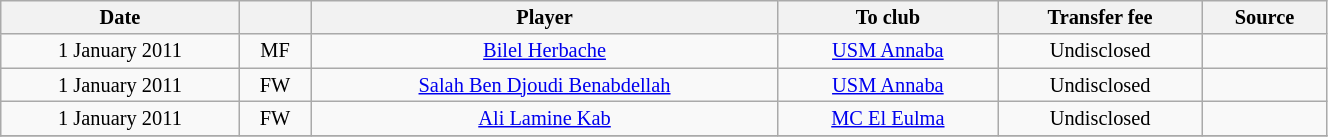<table class="wikitable sortable" style="width:70%; text-align:center; font-size:85%; text-align:centre;">
<tr>
<th>Date</th>
<th></th>
<th>Player</th>
<th>To club</th>
<th>Transfer fee</th>
<th>Source</th>
</tr>
<tr>
<td>1 January 2011</td>
<td>MF</td>
<td> <a href='#'>Bilel Herbache</a></td>
<td><a href='#'>USM Annaba</a></td>
<td>Undisclosed</td>
<td></td>
</tr>
<tr>
<td>1 January 2011</td>
<td>FW</td>
<td> <a href='#'>Salah Ben Djoudi Benabdellah</a></td>
<td><a href='#'>USM Annaba</a></td>
<td>Undisclosed</td>
<td></td>
</tr>
<tr>
<td>1 January 2011</td>
<td>FW</td>
<td> <a href='#'>Ali Lamine Kab</a></td>
<td><a href='#'>MC El Eulma</a></td>
<td>Undisclosed</td>
<td></td>
</tr>
<tr>
</tr>
</table>
